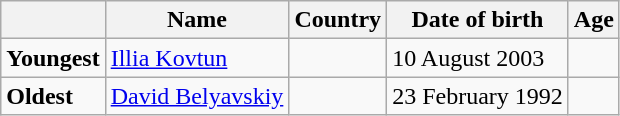<table class="wikitable">
<tr>
<th></th>
<th><strong>Name</strong></th>
<th><strong>Country</strong></th>
<th><strong>Date of birth</strong></th>
<th><strong>Age</strong></th>
</tr>
<tr>
<td><strong>Youngest</strong></td>
<td><a href='#'>Illia Kovtun</a></td>
<td></td>
<td>10 August 2003</td>
<td></td>
</tr>
<tr>
<td><strong>Oldest</strong></td>
<td><a href='#'>David Belyavskiy</a></td>
<td></td>
<td>23 February 1992</td>
<td></td>
</tr>
</table>
